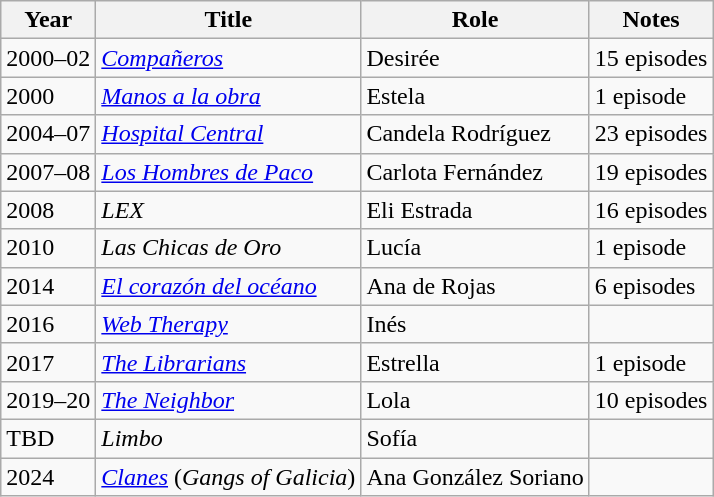<table class="wikitable sortable">
<tr>
<th>Year</th>
<th>Title</th>
<th>Role</th>
<th class="unsortable">Notes</th>
</tr>
<tr>
<td>2000–02</td>
<td><em><a href='#'>Compañeros</a></em></td>
<td>Desirée</td>
<td>15 episodes</td>
</tr>
<tr>
<td>2000</td>
<td><em><a href='#'>Manos a la obra</a></em></td>
<td>Estela</td>
<td>1 episode</td>
</tr>
<tr>
<td>2004–07</td>
<td><em><a href='#'>Hospital Central</a></em></td>
<td>Candela Rodríguez</td>
<td>23 episodes</td>
</tr>
<tr>
<td>2007–08</td>
<td><em><a href='#'>Los Hombres de Paco</a></em></td>
<td>Carlota Fernández</td>
<td>19 episodes</td>
</tr>
<tr>
<td>2008</td>
<td><em>LEX</em></td>
<td>Eli Estrada</td>
<td>16 episodes</td>
</tr>
<tr>
<td>2010</td>
<td><em>Las Chicas de Oro</em></td>
<td>Lucía</td>
<td>1 episode</td>
</tr>
<tr>
<td>2014</td>
<td><em><a href='#'>El corazón del océano</a></em></td>
<td>Ana de Rojas</td>
<td>6 episodes</td>
</tr>
<tr>
<td>2016</td>
<td><em><a href='#'>Web Therapy</a></em></td>
<td>Inés</td>
<td></td>
</tr>
<tr>
<td>2017</td>
<td><em><a href='#'>The Librarians</a></em></td>
<td>Estrella</td>
<td>1 episode</td>
</tr>
<tr>
<td>2019–20</td>
<td><em><a href='#'>The Neighbor</a></em></td>
<td>Lola</td>
<td>10 episodes</td>
</tr>
<tr>
<td>TBD</td>
<td><em>Limbo</em></td>
<td>Sofía</td>
<td></td>
</tr>
<tr>
<td>2024</td>
<td><em><a href='#'>Clanes</a></em> (<em>Gangs of Galicia</em>)</td>
<td>Ana González Soriano</td>
<td></td>
</tr>
</table>
